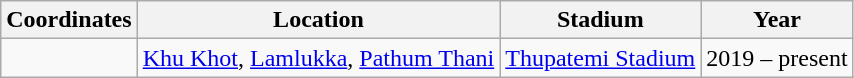<table class="wikitable sortable">
<tr>
<th>Coordinates</th>
<th>Location</th>
<th>Stadium</th>
<th>Year</th>
</tr>
<tr>
<td></td>
<td><a href='#'>Khu Khot</a>, <a href='#'>Lamlukka</a>, <a href='#'>Pathum Thani</a></td>
<td><a href='#'>Thupatemi Stadium</a></td>
<td>2019 – present</td>
</tr>
</table>
